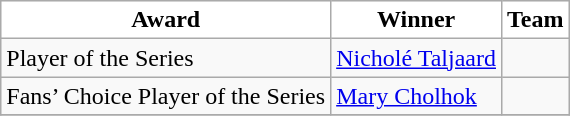<table class="wikitable collapsible">
<tr>
<th style="background:white;">Award</th>
<th style="background:white;">Winner</th>
<th style="background:white;">Team</th>
</tr>
<tr>
<td>Player of the Series</td>
<td><a href='#'>Nicholé Taljaard</a></td>
<td></td>
</tr>
<tr>
<td>Fans’ Choice Player of the Series</td>
<td><a href='#'>Mary Cholhok</a></td>
<td></td>
</tr>
<tr>
</tr>
</table>
